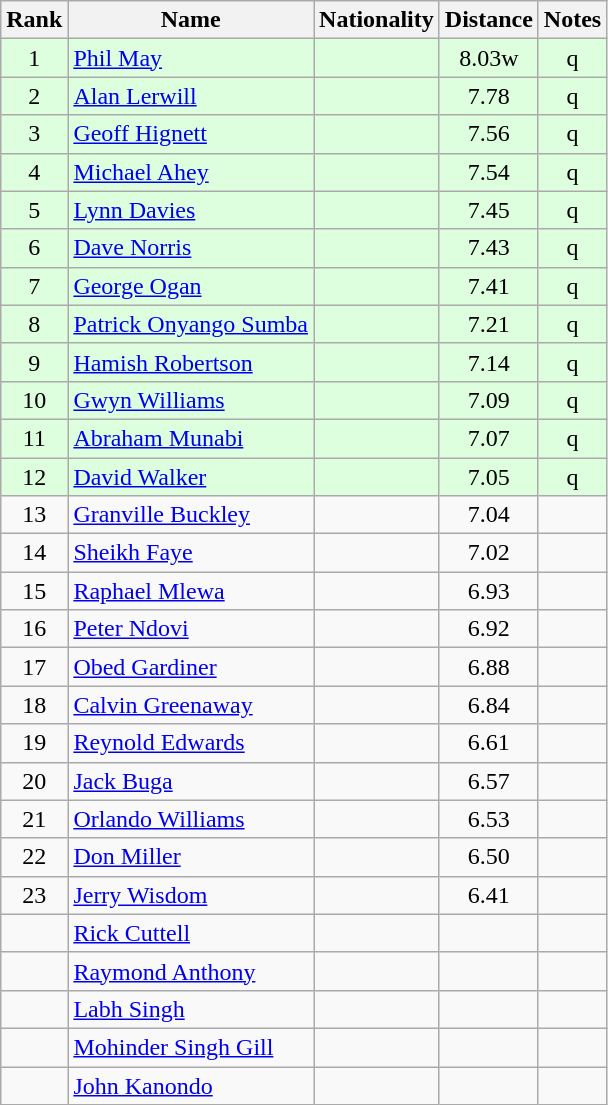<table class="wikitable sortable" style="text-align:center;">
<tr>
<th scope=col>Rank</th>
<th scope=col>Name</th>
<th scope=col>Nationality</th>
<th scope=col>Distance</th>
<th scope=col>Notes</th>
</tr>
<tr style="background-color: #ddffdd;">
<td>1</td>
<td style="text-align:left;"><a href='#'>Phil May</a></td>
<td style="text-align:left;"></td>
<td>8.03w</td>
<td>q</td>
</tr>
<tr style="background-color: #ddffdd;">
<td>2</td>
<td style="text-align:left;"><a href='#'>Alan Lerwill</a></td>
<td style="text-align:left;"></td>
<td>7.78</td>
<td>q</td>
</tr>
<tr style="background-color: #ddffdd;">
<td>3</td>
<td style="text-align:left;"><a href='#'>Geoff Hignett</a></td>
<td style="text-align:left;"></td>
<td>7.56</td>
<td>q</td>
</tr>
<tr style="background-color: #ddffdd;">
<td>4</td>
<td style="text-align:left;"><a href='#'>Michael Ahey</a></td>
<td style="text-align:left;"></td>
<td>7.54</td>
<td>q</td>
</tr>
<tr style="background-color: #ddffdd;">
<td>5</td>
<td style="text-align:left;"><a href='#'>Lynn Davies</a></td>
<td style="text-align:left;"></td>
<td>7.45</td>
<td>q</td>
</tr>
<tr style="background-color: #ddffdd;">
<td>6</td>
<td style="text-align:left;"><a href='#'>Dave Norris</a></td>
<td style="text-align:left;"></td>
<td>7.43</td>
<td>q</td>
</tr>
<tr style="background-color: #ddffdd;">
<td>7</td>
<td style="text-align:left;"><a href='#'>George Ogan</a></td>
<td style="text-align:left;"></td>
<td>7.41</td>
<td>q</td>
</tr>
<tr style="background-color: #ddffdd;">
<td>8</td>
<td style="text-align:left;"><a href='#'>Patrick Onyango Sumba</a></td>
<td style="text-align:left;"></td>
<td>7.21</td>
<td>q</td>
</tr>
<tr style="background-color: #ddffdd;">
<td>9</td>
<td style="text-align:left;"><a href='#'>Hamish Robertson</a></td>
<td style="text-align:left;"></td>
<td>7.14</td>
<td>q</td>
</tr>
<tr style="background-color: #ddffdd;">
<td>10</td>
<td style="text-align:left;"><a href='#'>Gwyn Williams</a></td>
<td style="text-align:left;"></td>
<td>7.09</td>
<td>q</td>
</tr>
<tr style="background-color: #ddffdd;">
<td>11</td>
<td style="text-align:left;"><a href='#'>Abraham Munabi</a></td>
<td style="text-align:left;"></td>
<td>7.07</td>
<td>q</td>
</tr>
<tr style="background-color: #ddffdd;">
<td>12</td>
<td style="text-align:left;"><a href='#'>David Walker</a></td>
<td style="text-align:left;"></td>
<td>7.05</td>
<td>q</td>
</tr>
<tr>
<td>13</td>
<td style="text-align:left;"><a href='#'>Granville Buckley</a></td>
<td style="text-align:left;"></td>
<td>7.04</td>
<td></td>
</tr>
<tr>
<td>14</td>
<td style="text-align:left;"><a href='#'>Sheikh Faye</a></td>
<td style="text-align:left;"></td>
<td>7.02</td>
<td></td>
</tr>
<tr>
<td>15</td>
<td style="text-align:left;"><a href='#'>Raphael Mlewa</a></td>
<td style="text-align:left;"></td>
<td>6.93</td>
<td></td>
</tr>
<tr>
<td>16</td>
<td style="text-align:left;"><a href='#'>Peter Ndovi</a></td>
<td style="text-align:left;"></td>
<td>6.92</td>
<td></td>
</tr>
<tr>
<td>17</td>
<td style="text-align:left;"><a href='#'>Obed Gardiner</a></td>
<td style="text-align:left;"></td>
<td>6.88</td>
<td></td>
</tr>
<tr>
<td>18</td>
<td style="text-align:left;"><a href='#'>Calvin Greenaway</a></td>
<td style="text-align:left;"></td>
<td>6.84</td>
<td></td>
</tr>
<tr>
<td>19</td>
<td style="text-align:left;"><a href='#'>Reynold Edwards</a></td>
<td style="text-align:left;"></td>
<td>6.61</td>
<td></td>
</tr>
<tr>
<td>20</td>
<td style="text-align:left;"><a href='#'>Jack Buga</a></td>
<td style="text-align:left;"></td>
<td>6.57</td>
<td></td>
</tr>
<tr>
<td>21</td>
<td style="text-align:left;"><a href='#'>Orlando Williams</a></td>
<td style="text-align:left;"></td>
<td>6.53</td>
<td></td>
</tr>
<tr>
<td>22</td>
<td style="text-align:left;"><a href='#'>Don Miller</a></td>
<td style="text-align:left;"></td>
<td>6.50</td>
<td></td>
</tr>
<tr>
<td>23</td>
<td style="text-align:left;"><a href='#'>Jerry Wisdom</a></td>
<td style="text-align:left;"></td>
<td>6.41</td>
<td></td>
</tr>
<tr>
<td></td>
<td style="text-align:left;"><a href='#'>Rick Cuttell</a></td>
<td style="text-align:left;"></td>
<td></td>
<td></td>
</tr>
<tr>
<td></td>
<td style="text-align:left;"><a href='#'>Raymond Anthony</a></td>
<td style="text-align:left;"></td>
<td></td>
<td></td>
</tr>
<tr>
<td></td>
<td style="text-align:left;"><a href='#'>Labh Singh</a></td>
<td style="text-align:left;"></td>
<td></td>
<td></td>
</tr>
<tr>
<td></td>
<td style="text-align:left;"><a href='#'>Mohinder Singh Gill</a></td>
<td style="text-align:left;"></td>
<td></td>
<td></td>
</tr>
<tr>
<td></td>
<td style="text-align:left;"><a href='#'>John Kanondo</a></td>
<td style="text-align:left;"></td>
<td></td>
<td></td>
</tr>
</table>
